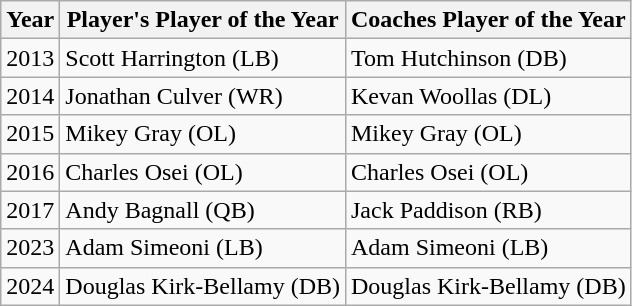<table class="wikitable" style="text-align:left">
<tr>
<th>Year</th>
<th>Player's Player of the Year</th>
<th>Coaches Player of the Year</th>
</tr>
<tr>
<td>2013</td>
<td> Scott Harrington (LB)</td>
<td> Tom Hutchinson (DB)</td>
</tr>
<tr>
<td>2014</td>
<td> Jonathan Culver (WR)</td>
<td> Kevan Woollas (DL)</td>
</tr>
<tr>
<td>2015</td>
<td> Mikey Gray (OL)</td>
<td> Mikey Gray (OL)</td>
</tr>
<tr>
<td>2016</td>
<td> Charles Osei (OL)</td>
<td> Charles Osei (OL)</td>
</tr>
<tr>
<td>2017</td>
<td> Andy Bagnall (QB)</td>
<td> Jack Paddison (RB)</td>
</tr>
<tr>
<td>2023</td>
<td> Adam Simeoni (LB)</td>
<td> Adam Simeoni (LB)</td>
</tr>
<tr>
<td>2024</td>
<td> Douglas Kirk-Bellamy (DB)</td>
<td> Douglas Kirk-Bellamy (DB)</td>
</tr>
</table>
